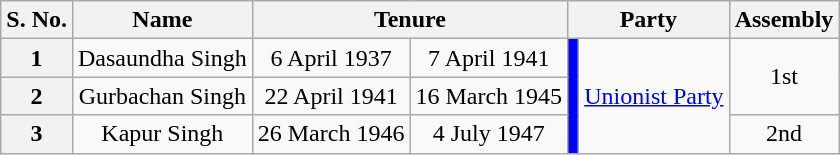<table class="wikitable" style="text-align:center">
<tr>
<th>S. No.</th>
<th>Name</th>
<th colspan=2>Tenure</th>
<th colspan=2>Party</th>
<th>Assembly</th>
</tr>
<tr>
<th>1</th>
<td>Dasaundha Singh</td>
<td>6 April 1937</td>
<td>7 April 1941</td>
<td rowspan=3 bgcolor=blue></td>
<td rowspan=3><a href='#'>Unionist Party</a></td>
<td rowspan=2>1st</td>
</tr>
<tr>
<th>2</th>
<td>Gurbachan Singh</td>
<td>22 April 1941</td>
<td>16 March 1945</td>
</tr>
<tr>
<th>3</th>
<td>Kapur Singh</td>
<td>26 March 1946</td>
<td>4 July 1947</td>
<td>2nd</td>
</tr>
</table>
